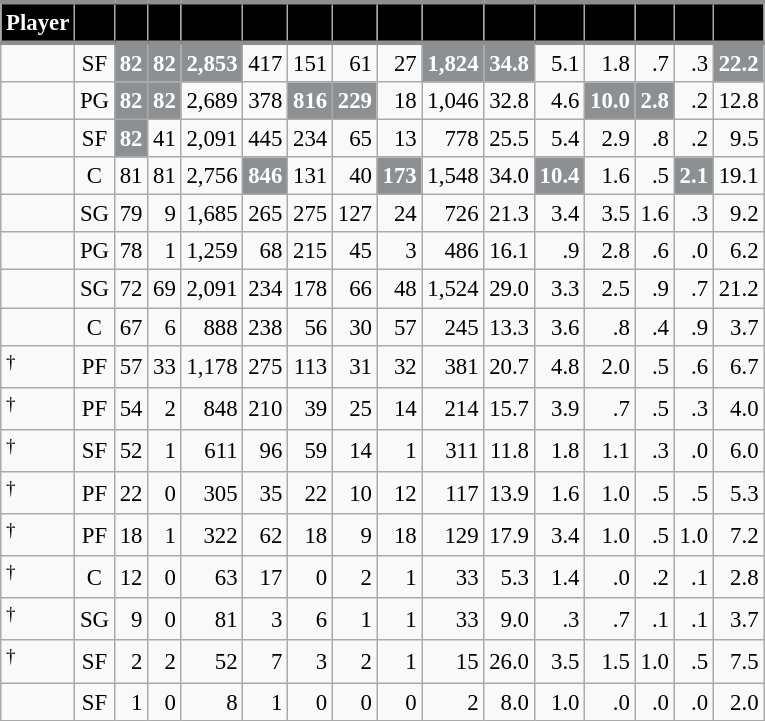<table class="wikitable sortable" style="font-size: 95%; text-align:right;">
<tr>
<th style="background:#010101; color:#FFFFFF; border-top:#8D9093 3px solid; border-bottom:#8D9093 3px solid;">Player</th>
<th style="background:#010101; color:#FFFFFF; border-top:#8D9093 3px solid; border-bottom:#8D9093 3px solid;"></th>
<th style="background:#010101; color:#FFFFFF; border-top:#8D9093 3px solid; border-bottom:#8D9093 3px solid;"></th>
<th style="background:#010101; color:#FFFFFF; border-top:#8D9093 3px solid; border-bottom:#8D9093 3px solid;"></th>
<th style="background:#010101; color:#FFFFFF; border-top:#8D9093 3px solid; border-bottom:#8D9093 3px solid;"></th>
<th style="background:#010101; color:#FFFFFF; border-top:#8D9093 3px solid; border-bottom:#8D9093 3px solid;"></th>
<th style="background:#010101; color:#FFFFFF; border-top:#8D9093 3px solid; border-bottom:#8D9093 3px solid;"></th>
<th style="background:#010101; color:#FFFFFF; border-top:#8D9093 3px solid; border-bottom:#8D9093 3px solid;"></th>
<th style="background:#010101; color:#FFFFFF; border-top:#8D9093 3px solid; border-bottom:#8D9093 3px solid;"></th>
<th style="background:#010101; color:#FFFFFF; border-top:#8D9093 3px solid; border-bottom:#8D9093 3px solid;"></th>
<th style="background:#010101; color:#FFFFFF; border-top:#8D9093 3px solid; border-bottom:#8D9093 3px solid;"></th>
<th style="background:#010101; color:#FFFFFF; border-top:#8D9093 3px solid; border-bottom:#8D9093 3px solid;"></th>
<th style="background:#010101; color:#FFFFFF; border-top:#8D9093 3px solid; border-bottom:#8D9093 3px solid;"></th>
<th style="background:#010101; color:#FFFFFF; border-top:#8D9093 3px solid; border-bottom:#8D9093 3px solid;"></th>
<th style="background:#010101; color:#FFFFFF; border-top:#8D9093 3px solid; border-bottom:#8D9093 3px solid;"></th>
<th style="background:#010101; color:#FFFFFF; border-top:#8D9093 3px solid; border-bottom:#8D9093 3px solid;"></th>
</tr>
<tr>
<td style="text-align:left;"></td>
<td style="text-align:center;">SF</td>
<td style="background:#8D9093; color:#FFFFFF;"><strong>82</strong></td>
<td style="background:#8D9093; color:#FFFFFF;"><strong>82</strong></td>
<td style="background:#8D9093; color:#FFFFFF;"><strong>2,853</strong></td>
<td>417</td>
<td>151</td>
<td>61</td>
<td>27</td>
<td style="background:#8D9093; color:#FFFFFF;"><strong>1,824</strong></td>
<td style="background:#8D9093; color:#FFFFFF;"><strong>34.8</strong></td>
<td>5.1</td>
<td>1.8</td>
<td>.7</td>
<td>.3</td>
<td style="background:#8D9093; color:#FFFFFF;"><strong>22.2</strong></td>
</tr>
<tr>
<td style="text-align:left;"></td>
<td style="text-align:center;">PG</td>
<td style="background:#8D9093; color:#FFFFFF;"><strong>82</strong></td>
<td style="background:#8D9093; color:#FFFFFF;"><strong>82</strong></td>
<td>2,689</td>
<td>378</td>
<td style="background:#8D9093; color:#FFFFFF;"><strong>816</strong></td>
<td style="background:#8D9093; color:#FFFFFF;"><strong>229</strong></td>
<td>18</td>
<td>1,046</td>
<td>32.8</td>
<td>4.6</td>
<td style="background:#8D9093; color:#FFFFFF;"><strong>10.0</strong></td>
<td style="background:#8D9093; color:#FFFFFF;"><strong>2.8</strong></td>
<td>.2</td>
<td>12.8</td>
</tr>
<tr>
<td style="text-align:left;"></td>
<td style="text-align:center;">SF</td>
<td style="background:#8D9093; color:#FFFFFF;"><strong>82</strong></td>
<td>41</td>
<td>2,091</td>
<td>445</td>
<td>234</td>
<td>65</td>
<td>13</td>
<td>778</td>
<td>25.5</td>
<td>5.4</td>
<td>2.9</td>
<td>.8</td>
<td>.2</td>
<td>9.5</td>
</tr>
<tr>
<td style="text-align:left;"></td>
<td style="text-align:center;">C</td>
<td>81</td>
<td>81</td>
<td>2,756</td>
<td style="background:#8D9093; color:#FFFFFF;"><strong>846</strong></td>
<td>131</td>
<td>40</td>
<td style="background:#8D9093; color:#FFFFFF;"><strong>173</strong></td>
<td>1,548</td>
<td>34.0</td>
<td style="background:#8D9093; color:#FFFFFF;"><strong>10.4</strong></td>
<td>1.6</td>
<td>.5</td>
<td style="background:#8D9093; color:#FFFFFF;"><strong>2.1</strong></td>
<td>19.1</td>
</tr>
<tr>
<td style="text-align:left;"></td>
<td style="text-align:center;">SG</td>
<td>79</td>
<td>9</td>
<td>1,685</td>
<td>265</td>
<td>275</td>
<td>127</td>
<td>24</td>
<td>726</td>
<td>21.3</td>
<td>3.4</td>
<td>3.5</td>
<td>1.6</td>
<td>.3</td>
<td>9.2</td>
</tr>
<tr>
<td style="text-align:left;"></td>
<td style="text-align:center;">PG</td>
<td>78</td>
<td>1</td>
<td>1,259</td>
<td>68</td>
<td>215</td>
<td>45</td>
<td>3</td>
<td>486</td>
<td>16.1</td>
<td>.9</td>
<td>2.8</td>
<td>.6</td>
<td>.0</td>
<td>6.2</td>
</tr>
<tr>
<td style="text-align:left;"></td>
<td style="text-align:center;">SG</td>
<td>72</td>
<td>69</td>
<td>2,091</td>
<td>234</td>
<td>178</td>
<td>66</td>
<td>48</td>
<td>1,524</td>
<td>29.0</td>
<td>3.3</td>
<td>2.5</td>
<td>.9</td>
<td>.7</td>
<td>21.2</td>
</tr>
<tr>
<td style="text-align:left;"></td>
<td style="text-align:center;">C</td>
<td>67</td>
<td>6</td>
<td>888</td>
<td>238</td>
<td>56</td>
<td>30</td>
<td>57</td>
<td>245</td>
<td>13.3</td>
<td>3.6</td>
<td>.8</td>
<td>.4</td>
<td>.9</td>
<td>3.7</td>
</tr>
<tr>
<td style="text-align:left;"><sup>†</sup></td>
<td style="text-align:center;">PF</td>
<td>57</td>
<td>33</td>
<td>1,178</td>
<td>275</td>
<td>113</td>
<td>31</td>
<td>32</td>
<td>381</td>
<td>20.7</td>
<td>4.8</td>
<td>2.0</td>
<td>.5</td>
<td>.6</td>
<td>6.7</td>
</tr>
<tr>
<td style="text-align:left;"><sup>†</sup></td>
<td style="text-align:center;">PF</td>
<td>54</td>
<td>2</td>
<td>848</td>
<td>210</td>
<td>39</td>
<td>25</td>
<td>14</td>
<td>214</td>
<td>15.7</td>
<td>3.9</td>
<td>.7</td>
<td>.5</td>
<td>.3</td>
<td>4.0</td>
</tr>
<tr>
<td style="text-align:left;"><sup>†</sup></td>
<td style="text-align:center;">SF</td>
<td>52</td>
<td>1</td>
<td>611</td>
<td>96</td>
<td>59</td>
<td>14</td>
<td>1</td>
<td>311</td>
<td>11.8</td>
<td>1.8</td>
<td>1.1</td>
<td>.3</td>
<td>.0</td>
<td>6.0</td>
</tr>
<tr>
<td style="text-align:left;"><sup>†</sup></td>
<td style="text-align:center;">PF</td>
<td>22</td>
<td>0</td>
<td>305</td>
<td>35</td>
<td>22</td>
<td>10</td>
<td>12</td>
<td>117</td>
<td>13.9</td>
<td>1.6</td>
<td>1.0</td>
<td>.5</td>
<td>.5</td>
<td>5.3</td>
</tr>
<tr>
<td style="text-align:left;"><sup>†</sup></td>
<td style="text-align:center;">PF</td>
<td>18</td>
<td>1</td>
<td>322</td>
<td>62</td>
<td>18</td>
<td>9</td>
<td>18</td>
<td>129</td>
<td>17.9</td>
<td>3.4</td>
<td>1.0</td>
<td>.5</td>
<td>1.0</td>
<td>7.2</td>
</tr>
<tr>
<td style="text-align:left;"><sup>†</sup></td>
<td style="text-align:center;">C</td>
<td>12</td>
<td>0</td>
<td>63</td>
<td>17</td>
<td>0</td>
<td>2</td>
<td>1</td>
<td>33</td>
<td>5.3</td>
<td>1.4</td>
<td>.0</td>
<td>.2</td>
<td>.1</td>
<td>2.8</td>
</tr>
<tr>
<td style="text-align:left;"><sup>†</sup></td>
<td style="text-align:center;">SG</td>
<td>9</td>
<td>0</td>
<td>81</td>
<td>3</td>
<td>6</td>
<td>1</td>
<td>1</td>
<td>33</td>
<td>9.0</td>
<td>.3</td>
<td>.7</td>
<td>.1</td>
<td>.1</td>
<td>3.7</td>
</tr>
<tr>
<td style="text-align:left;"><sup>†</sup></td>
<td style="text-align:center;">SF</td>
<td>2</td>
<td>2</td>
<td>52</td>
<td>7</td>
<td>3</td>
<td>2</td>
<td>1</td>
<td>15</td>
<td>26.0</td>
<td>3.5</td>
<td>1.5</td>
<td>1.0</td>
<td>.5</td>
<td>7.5</td>
</tr>
<tr>
<td style="text-align:left;"></td>
<td style="text-align:center;">SF</td>
<td>1</td>
<td>0</td>
<td>8</td>
<td>1</td>
<td>0</td>
<td>0</td>
<td>0</td>
<td>2</td>
<td>8.0</td>
<td>1.0</td>
<td>.0</td>
<td>.0</td>
<td>.0</td>
<td>2.0</td>
</tr>
</table>
